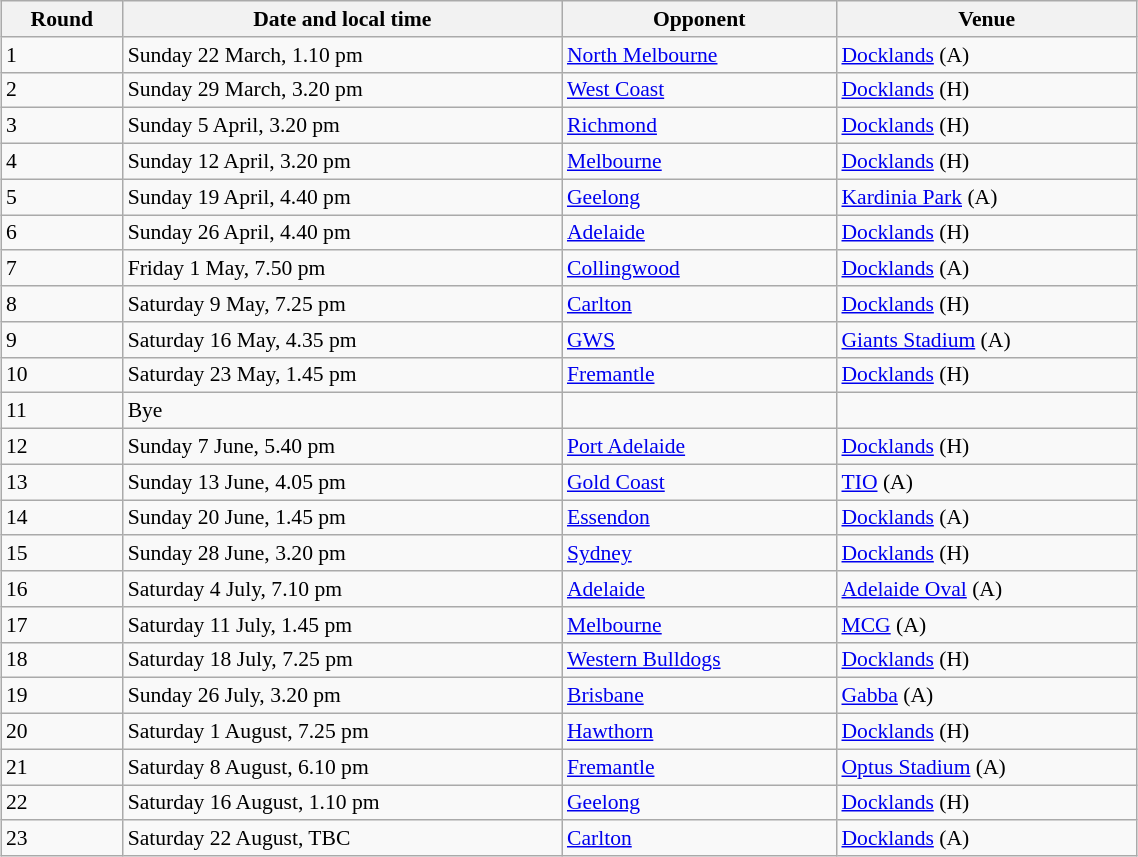<table class="wikitable" style="font-size:90%; text-align:left; width: 60%; margin-left: auto; margin-right: auto;">
<tr>
<th>Round</th>
<th>Date and local time</th>
<th>Opponent</th>
<th>Venue</th>
</tr>
<tr>
<td>1</td>
<td>Sunday 22 March, 1.10 pm</td>
<td><a href='#'>North Melbourne</a></td>
<td><a href='#'>Docklands</a> (A)</td>
</tr>
<tr>
<td>2</td>
<td>Sunday 29 March, 3.20 pm</td>
<td><a href='#'>West Coast</a></td>
<td><a href='#'>Docklands</a> (H)</td>
</tr>
<tr>
<td>3</td>
<td>Sunday 5 April, 3.20 pm</td>
<td><a href='#'>Richmond</a></td>
<td><a href='#'>Docklands</a> (H)</td>
</tr>
<tr>
<td>4</td>
<td>Sunday 12 April, 3.20 pm</td>
<td><a href='#'>Melbourne</a></td>
<td><a href='#'>Docklands</a> (H)</td>
</tr>
<tr>
<td>5</td>
<td>Sunday 19 April, 4.40 pm</td>
<td><a href='#'>Geelong</a></td>
<td><a href='#'>Kardinia Park</a> (A)</td>
</tr>
<tr>
<td>6</td>
<td>Sunday 26 April, 4.40 pm</td>
<td><a href='#'>Adelaide</a></td>
<td><a href='#'>Docklands</a> (H)</td>
</tr>
<tr>
<td>7</td>
<td>Friday 1 May, 7.50 pm</td>
<td><a href='#'>Collingwood</a></td>
<td><a href='#'>Docklands</a> (A)</td>
</tr>
<tr>
<td>8</td>
<td>Saturday 9 May, 7.25 pm</td>
<td><a href='#'>Carlton</a></td>
<td><a href='#'>Docklands</a> (H)</td>
</tr>
<tr>
<td>9</td>
<td>Saturday 16 May, 4.35 pm</td>
<td><a href='#'>GWS</a></td>
<td><a href='#'>Giants Stadium</a> (A)</td>
</tr>
<tr>
<td>10</td>
<td>Saturday 23 May, 1.45 pm</td>
<td><a href='#'>Fremantle</a></td>
<td><a href='#'>Docklands</a> (H)</td>
</tr>
<tr>
<td>11</td>
<td>Bye</td>
<td></td>
<td></td>
</tr>
<tr>
<td>12</td>
<td>Sunday 7 June, 5.40 pm</td>
<td><a href='#'>Port Adelaide</a></td>
<td><a href='#'>Docklands</a> (H)</td>
</tr>
<tr>
<td>13</td>
<td>Sunday 13 June, 4.05 pm</td>
<td><a href='#'>Gold Coast</a></td>
<td><a href='#'>TIO</a> (A)</td>
</tr>
<tr>
<td>14</td>
<td>Sunday 20 June, 1.45 pm</td>
<td><a href='#'>Essendon</a></td>
<td><a href='#'>Docklands</a> (A)</td>
</tr>
<tr>
<td>15</td>
<td>Sunday 28 June, 3.20 pm</td>
<td><a href='#'>Sydney</a></td>
<td><a href='#'>Docklands</a> (H)</td>
</tr>
<tr>
<td>16</td>
<td>Saturday 4 July, 7.10 pm</td>
<td><a href='#'>Adelaide</a></td>
<td><a href='#'>Adelaide Oval</a> (A)</td>
</tr>
<tr>
<td>17</td>
<td>Saturday 11 July, 1.45 pm</td>
<td><a href='#'>Melbourne</a></td>
<td><a href='#'>MCG</a> (A)</td>
</tr>
<tr>
<td>18</td>
<td>Saturday 18 July, 7.25 pm</td>
<td><a href='#'>Western Bulldogs</a></td>
<td><a href='#'>Docklands</a> (H)</td>
</tr>
<tr>
<td>19</td>
<td>Sunday 26 July, 3.20 pm</td>
<td><a href='#'>Brisbane</a></td>
<td><a href='#'>Gabba</a> (A)</td>
</tr>
<tr>
<td>20</td>
<td>Saturday 1 August, 7.25 pm</td>
<td><a href='#'>Hawthorn</a></td>
<td><a href='#'>Docklands</a> (H)</td>
</tr>
<tr>
<td>21</td>
<td>Saturday 8 August, 6.10 pm</td>
<td><a href='#'>Fremantle</a></td>
<td><a href='#'>Optus Stadium</a> (A)</td>
</tr>
<tr>
<td>22</td>
<td>Saturday 16 August, 1.10 pm</td>
<td><a href='#'>Geelong</a></td>
<td><a href='#'>Docklands</a> (H)</td>
</tr>
<tr>
<td>23</td>
<td>Saturday 22 August, TBC</td>
<td><a href='#'>Carlton</a></td>
<td><a href='#'>Docklands</a> (A)</td>
</tr>
</table>
